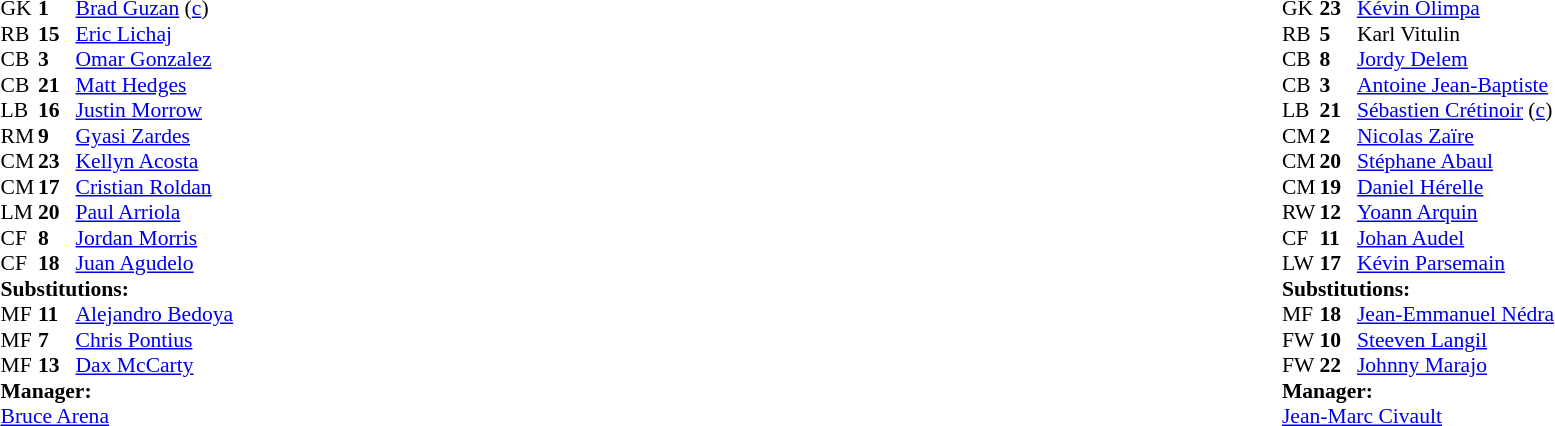<table width="100%">
<tr>
<td valign="top" width="40%"><br><table style="font-size:90%" cellspacing="0" cellpadding="0">
<tr>
<th width=25></th>
<th width=25></th>
</tr>
<tr>
<td>GK</td>
<td><strong>1</strong></td>
<td><a href='#'>Brad Guzan</a> (<a href='#'>c</a>)</td>
</tr>
<tr>
<td>RB</td>
<td><strong>15</strong></td>
<td><a href='#'>Eric Lichaj</a></td>
</tr>
<tr>
<td>CB</td>
<td><strong>3</strong></td>
<td><a href='#'>Omar Gonzalez</a></td>
</tr>
<tr>
<td>CB</td>
<td><strong>21</strong></td>
<td><a href='#'>Matt Hedges</a></td>
</tr>
<tr>
<td>LB</td>
<td><strong>16</strong></td>
<td><a href='#'>Justin Morrow</a></td>
<td></td>
</tr>
<tr>
<td>RM</td>
<td><strong>9</strong></td>
<td><a href='#'>Gyasi Zardes</a></td>
</tr>
<tr>
<td>CM</td>
<td><strong>23</strong></td>
<td><a href='#'>Kellyn Acosta</a></td>
<td></td>
<td></td>
</tr>
<tr>
<td>CM</td>
<td><strong>17</strong></td>
<td><a href='#'>Cristian Roldan</a></td>
</tr>
<tr>
<td>LM</td>
<td><strong>20</strong></td>
<td><a href='#'>Paul Arriola</a></td>
<td></td>
<td></td>
</tr>
<tr>
<td>CF</td>
<td><strong>8</strong></td>
<td><a href='#'>Jordan Morris</a></td>
</tr>
<tr>
<td>CF</td>
<td><strong>18</strong></td>
<td><a href='#'>Juan Agudelo</a></td>
<td></td>
<td></td>
</tr>
<tr>
<td colspan=3><strong>Substitutions:</strong></td>
</tr>
<tr>
<td>MF</td>
<td><strong>11</strong></td>
<td><a href='#'>Alejandro Bedoya</a></td>
<td></td>
<td></td>
</tr>
<tr>
<td>MF</td>
<td><strong>7</strong></td>
<td><a href='#'>Chris Pontius</a></td>
<td></td>
<td></td>
</tr>
<tr>
<td>MF</td>
<td><strong>13</strong></td>
<td><a href='#'>Dax McCarty</a></td>
<td></td>
<td></td>
</tr>
<tr>
<td colspan=3><strong>Manager:</strong></td>
</tr>
<tr>
<td colspan=3><a href='#'>Bruce Arena</a></td>
</tr>
</table>
</td>
<td valign="top"></td>
<td valign="top" width="50%"><br><table style="font-size:90%; margin:auto" cellspacing="0" cellpadding="0">
<tr>
<th width=25></th>
<th width=25></th>
</tr>
<tr>
<td>GK</td>
<td><strong>23</strong></td>
<td><a href='#'>Kévin Olimpa</a></td>
</tr>
<tr>
<td>RB</td>
<td><strong>5</strong></td>
<td>Karl Vitulin</td>
<td></td>
</tr>
<tr>
<td>CB</td>
<td><strong>8</strong></td>
<td><a href='#'>Jordy Delem</a></td>
</tr>
<tr>
<td>CB</td>
<td><strong>3</strong></td>
<td><a href='#'>Antoine Jean-Baptiste</a></td>
</tr>
<tr>
<td>LB</td>
<td><strong>21</strong></td>
<td><a href='#'>Sébastien Crétinoir</a> (<a href='#'>c</a>)</td>
</tr>
<tr>
<td>CM</td>
<td><strong>2</strong></td>
<td><a href='#'>Nicolas Zaïre</a></td>
<td></td>
<td></td>
</tr>
<tr>
<td>CM</td>
<td><strong>20</strong></td>
<td><a href='#'>Stéphane Abaul</a></td>
</tr>
<tr>
<td>CM</td>
<td><strong>19</strong></td>
<td><a href='#'>Daniel Hérelle</a></td>
<td></td>
<td></td>
</tr>
<tr>
<td>RW</td>
<td><strong>12</strong></td>
<td><a href='#'>Yoann Arquin</a></td>
<td></td>
<td></td>
</tr>
<tr>
<td>CF</td>
<td><strong>11</strong></td>
<td><a href='#'>Johan Audel</a></td>
</tr>
<tr>
<td>LW</td>
<td><strong>17</strong></td>
<td><a href='#'>Kévin Parsemain</a></td>
</tr>
<tr>
<td colspan=3><strong>Substitutions:</strong></td>
</tr>
<tr>
<td>MF</td>
<td><strong>18</strong></td>
<td><a href='#'>Jean-Emmanuel Nédra</a></td>
<td></td>
<td></td>
</tr>
<tr>
<td>FW</td>
<td><strong>10</strong></td>
<td><a href='#'>Steeven Langil</a></td>
<td></td>
<td></td>
</tr>
<tr>
<td>FW</td>
<td><strong>22</strong></td>
<td><a href='#'>Johnny Marajo</a></td>
<td></td>
<td></td>
</tr>
<tr>
<td colspan=3><strong>Manager:</strong></td>
</tr>
<tr>
<td colspan=3> <a href='#'>Jean-Marc Civault</a></td>
</tr>
</table>
</td>
</tr>
</table>
